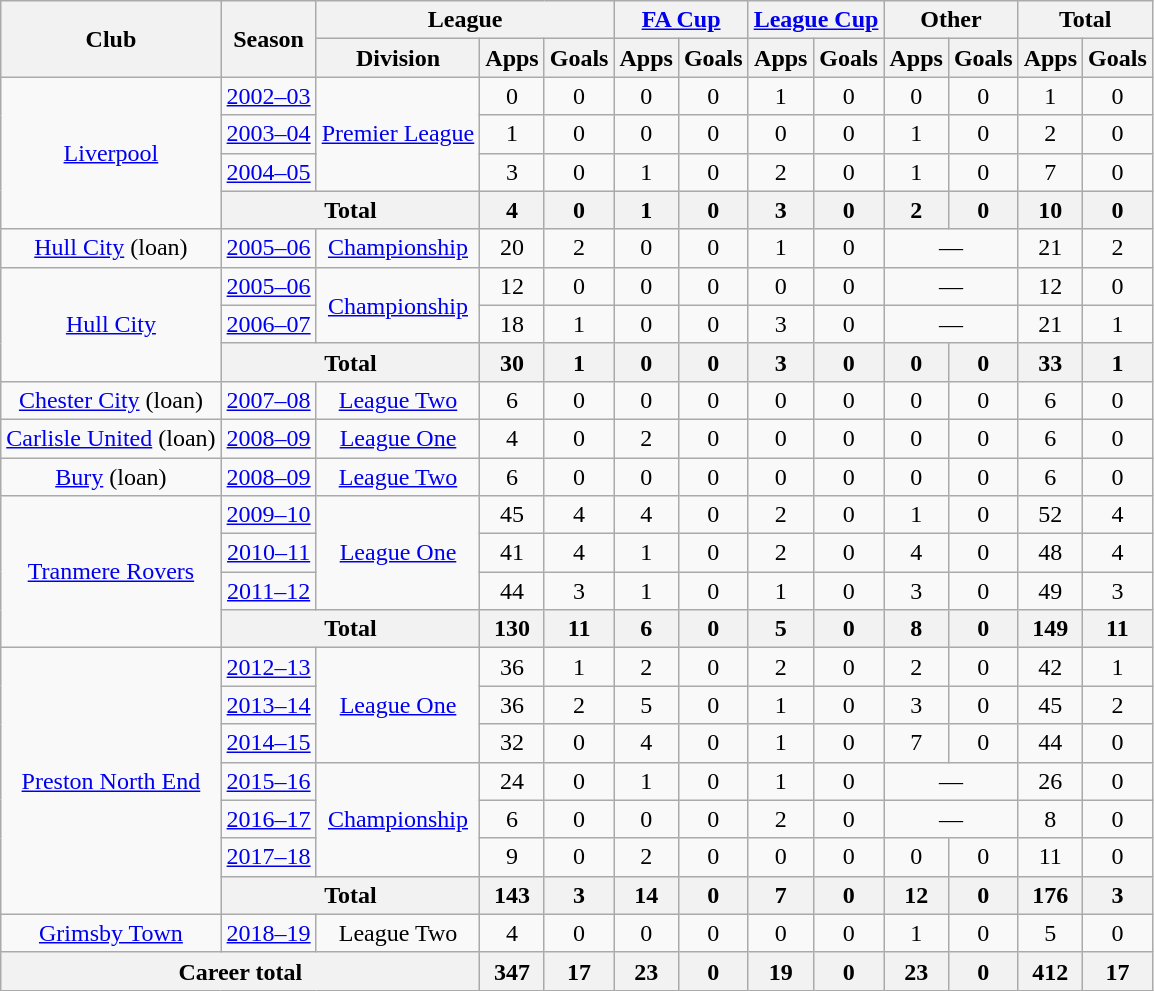<table class="wikitable" style="text-align:center">
<tr>
<th rowspan="2">Club</th>
<th rowspan="2">Season</th>
<th colspan="3">League</th>
<th colspan="2"><a href='#'>FA Cup</a></th>
<th colspan="2"><a href='#'>League Cup</a></th>
<th colspan="2">Other</th>
<th colspan="2">Total</th>
</tr>
<tr>
<th>Division</th>
<th>Apps</th>
<th>Goals</th>
<th>Apps</th>
<th>Goals</th>
<th>Apps</th>
<th>Goals</th>
<th>Apps</th>
<th>Goals</th>
<th>Apps</th>
<th>Goals</th>
</tr>
<tr>
<td rowspan="4"><a href='#'>Liverpool</a></td>
<td><a href='#'>2002–03</a></td>
<td rowspan="3"><a href='#'>Premier League</a></td>
<td>0</td>
<td>0</td>
<td>0</td>
<td>0</td>
<td>1</td>
<td>0</td>
<td>0</td>
<td>0</td>
<td>1</td>
<td>0</td>
</tr>
<tr>
<td><a href='#'>2003–04</a></td>
<td>1</td>
<td>0</td>
<td>0</td>
<td>0</td>
<td>0</td>
<td>0</td>
<td>1</td>
<td>0</td>
<td>2</td>
<td>0</td>
</tr>
<tr>
<td><a href='#'>2004–05</a></td>
<td>3</td>
<td>0</td>
<td>1</td>
<td>0</td>
<td>2</td>
<td>0</td>
<td>1</td>
<td>0</td>
<td>7</td>
<td>0</td>
</tr>
<tr>
<th colspan="2">Total</th>
<th>4</th>
<th>0</th>
<th>1</th>
<th>0</th>
<th>3</th>
<th>0</th>
<th>2</th>
<th>0</th>
<th>10</th>
<th>0</th>
</tr>
<tr>
<td><a href='#'>Hull City</a> (loan)</td>
<td><a href='#'>2005–06</a></td>
<td><a href='#'>Championship</a></td>
<td>20</td>
<td>2</td>
<td>0</td>
<td>0</td>
<td>1</td>
<td>0</td>
<td colspan="2">—</td>
<td>21</td>
<td>2</td>
</tr>
<tr>
<td rowspan="3"><a href='#'>Hull City</a></td>
<td><a href='#'>2005–06</a></td>
<td rowspan="2"><a href='#'>Championship</a></td>
<td>12</td>
<td>0</td>
<td>0</td>
<td>0</td>
<td>0</td>
<td>0</td>
<td colspan="2">—</td>
<td>12</td>
<td>0</td>
</tr>
<tr>
<td><a href='#'>2006–07</a></td>
<td>18</td>
<td>1</td>
<td>0</td>
<td>0</td>
<td>3</td>
<td>0</td>
<td colspan="2">—</td>
<td>21</td>
<td>1</td>
</tr>
<tr>
<th colspan="2">Total</th>
<th>30</th>
<th>1</th>
<th>0</th>
<th>0</th>
<th>3</th>
<th>0</th>
<th>0</th>
<th>0</th>
<th>33</th>
<th>1</th>
</tr>
<tr>
<td><a href='#'>Chester City</a> (loan)</td>
<td><a href='#'>2007–08</a></td>
<td><a href='#'>League Two</a></td>
<td>6</td>
<td>0</td>
<td>0</td>
<td>0</td>
<td>0</td>
<td>0</td>
<td>0</td>
<td>0</td>
<td>6</td>
<td>0</td>
</tr>
<tr>
<td><a href='#'>Carlisle United</a> (loan)</td>
<td><a href='#'>2008–09</a></td>
<td><a href='#'>League One</a></td>
<td>4</td>
<td>0</td>
<td>2</td>
<td>0</td>
<td>0</td>
<td>0</td>
<td>0</td>
<td>0</td>
<td>6</td>
<td>0</td>
</tr>
<tr>
<td><a href='#'>Bury</a> (loan)</td>
<td><a href='#'>2008–09</a></td>
<td><a href='#'>League Two</a></td>
<td>6</td>
<td>0</td>
<td>0</td>
<td>0</td>
<td>0</td>
<td>0</td>
<td>0</td>
<td>0</td>
<td>6</td>
<td>0</td>
</tr>
<tr>
<td rowspan="4"><a href='#'>Tranmere Rovers</a></td>
<td><a href='#'>2009–10</a></td>
<td rowspan="3"><a href='#'>League One</a></td>
<td>45</td>
<td>4</td>
<td>4</td>
<td>0</td>
<td>2</td>
<td>0</td>
<td>1</td>
<td>0</td>
<td>52</td>
<td>4</td>
</tr>
<tr>
<td><a href='#'>2010–11</a></td>
<td>41</td>
<td>4</td>
<td>1</td>
<td>0</td>
<td>2</td>
<td>0</td>
<td>4</td>
<td>0</td>
<td>48</td>
<td>4</td>
</tr>
<tr>
<td><a href='#'>2011–12</a></td>
<td>44</td>
<td>3</td>
<td>1</td>
<td>0</td>
<td>1</td>
<td>0</td>
<td>3</td>
<td>0</td>
<td>49</td>
<td>3</td>
</tr>
<tr>
<th colspan="2">Total</th>
<th>130</th>
<th>11</th>
<th>6</th>
<th>0</th>
<th>5</th>
<th>0</th>
<th>8</th>
<th>0</th>
<th>149</th>
<th>11</th>
</tr>
<tr>
<td rowspan="7"><a href='#'>Preston North End</a></td>
<td><a href='#'>2012–13</a></td>
<td rowspan="3"><a href='#'>League One</a></td>
<td>36</td>
<td>1</td>
<td>2</td>
<td>0</td>
<td>2</td>
<td>0</td>
<td>2</td>
<td>0</td>
<td>42</td>
<td>1</td>
</tr>
<tr>
<td><a href='#'>2013–14</a></td>
<td>36</td>
<td>2</td>
<td>5</td>
<td>0</td>
<td>1</td>
<td>0</td>
<td>3</td>
<td>0</td>
<td>45</td>
<td>2</td>
</tr>
<tr>
<td><a href='#'>2014–15</a></td>
<td>32</td>
<td>0</td>
<td>4</td>
<td>0</td>
<td>1</td>
<td>0</td>
<td>7</td>
<td>0</td>
<td>44</td>
<td>0</td>
</tr>
<tr>
<td><a href='#'>2015–16</a></td>
<td rowspan="3"><a href='#'>Championship</a></td>
<td>24</td>
<td>0</td>
<td>1</td>
<td>0</td>
<td>1</td>
<td>0</td>
<td colspan="2">—</td>
<td>26</td>
<td>0</td>
</tr>
<tr>
<td><a href='#'>2016–17</a></td>
<td>6</td>
<td>0</td>
<td>0</td>
<td>0</td>
<td>2</td>
<td>0</td>
<td colspan="2">—</td>
<td>8</td>
<td>0</td>
</tr>
<tr>
<td><a href='#'>2017–18</a></td>
<td>9</td>
<td>0</td>
<td>2</td>
<td>0</td>
<td>0</td>
<td>0</td>
<td>0</td>
<td>0</td>
<td>11</td>
<td>0</td>
</tr>
<tr>
<th colspan="2">Total</th>
<th>143</th>
<th>3</th>
<th>14</th>
<th>0</th>
<th>7</th>
<th>0</th>
<th>12</th>
<th>0</th>
<th>176</th>
<th>3</th>
</tr>
<tr>
<td><a href='#'>Grimsby Town</a></td>
<td><a href='#'>2018–19</a></td>
<td>League Two</td>
<td>4</td>
<td>0</td>
<td>0</td>
<td>0</td>
<td>0</td>
<td>0</td>
<td>1</td>
<td>0</td>
<td>5</td>
<td>0</td>
</tr>
<tr>
<th colspan="3">Career total</th>
<th>347</th>
<th>17</th>
<th>23</th>
<th>0</th>
<th>19</th>
<th>0</th>
<th>23</th>
<th>0</th>
<th>412</th>
<th>17</th>
</tr>
</table>
